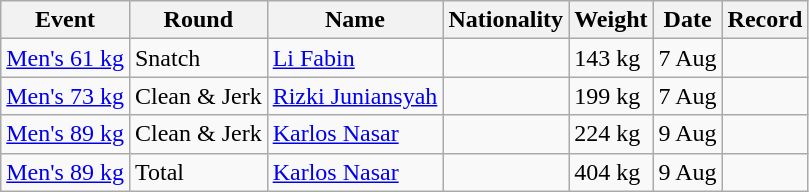<table class="wikitable">
<tr>
<th>Event</th>
<th>Round</th>
<th>Name</th>
<th>Nationality</th>
<th>Weight</th>
<th>Date</th>
<th>Record</th>
</tr>
<tr>
<td><a href='#'>Men's 61 kg</a></td>
<td>Snatch</td>
<td><a href='#'>Li Fabin</a></td>
<td></td>
<td>143 kg</td>
<td>7 Aug</td>
<td></td>
</tr>
<tr>
<td><a href='#'>Men's 73 kg</a></td>
<td>Clean & Jerk</td>
<td><a href='#'>Rizki Juniansyah</a></td>
<td></td>
<td>199 kg</td>
<td>7 Aug</td>
<td></td>
</tr>
<tr>
<td><a href='#'>Men's 89 kg</a></td>
<td>Clean & Jerk</td>
<td><a href='#'>Karlos Nasar</a></td>
<td></td>
<td>224 kg</td>
<td>9 Aug</td>
<td></td>
</tr>
<tr>
<td><a href='#'>Men's 89 kg</a></td>
<td>Total</td>
<td><a href='#'>Karlos Nasar</a></td>
<td></td>
<td>404 kg</td>
<td>9 Aug</td>
<td></td>
</tr>
</table>
